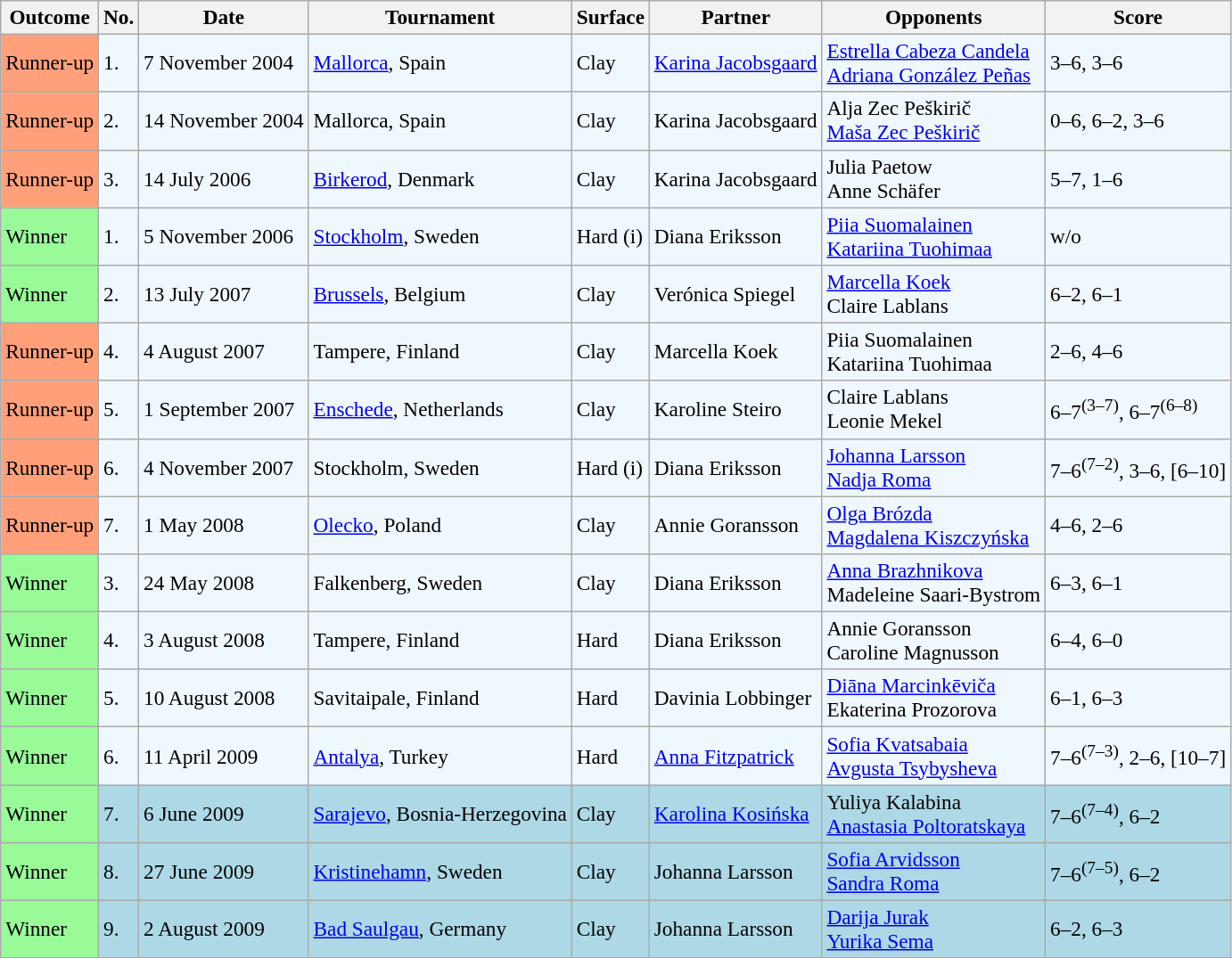<table class="sortable wikitable" style="font-size:97%;">
<tr>
<th>Outcome</th>
<th>No.</th>
<th>Date</th>
<th>Tournament</th>
<th>Surface</th>
<th>Partner</th>
<th>Opponents</th>
<th>Score</th>
</tr>
<tr style="background:#f0f8ff;">
<td style="background:#ffa07a;">Runner-up</td>
<td>1.</td>
<td>7 November 2004</td>
<td><a href='#'>Mallorca</a>, Spain</td>
<td>Clay</td>
<td> <a href='#'>Karina Jacobsgaard</a></td>
<td> <a href='#'>Estrella Cabeza Candela</a> <br>  <a href='#'>Adriana González Peñas</a></td>
<td>3–6, 3–6</td>
</tr>
<tr style="background:#f0f8ff;">
<td style="background:#ffa07a;">Runner-up</td>
<td>2.</td>
<td>14 November 2004</td>
<td>Mallorca, Spain</td>
<td>Clay</td>
<td> Karina Jacobsgaard</td>
<td> Alja Zec Peškirič <br>  <a href='#'>Maša Zec Peškirič</a></td>
<td>0–6, 6–2, 3–6</td>
</tr>
<tr style="background:#f0f8ff;">
<td style="background:#ffa07a;">Runner-up</td>
<td>3.</td>
<td>14 July 2006</td>
<td><a href='#'>Birkerod</a>, Denmark</td>
<td>Clay</td>
<td> Karina Jacobsgaard</td>
<td> Julia Paetow <br>  Anne Schäfer</td>
<td>5–7, 1–6</td>
</tr>
<tr style="background:#f0f8ff;">
<td style="background:#98fb98;">Winner</td>
<td>1.</td>
<td>5 November 2006</td>
<td><a href='#'>Stockholm</a>, Sweden</td>
<td>Hard (i)</td>
<td> Diana Eriksson</td>
<td> <a href='#'>Piia Suomalainen</a> <br>  <a href='#'>Katariina Tuohimaa</a></td>
<td>w/o</td>
</tr>
<tr style="background:#f0f8ff;">
<td style="background:#98fb98;">Winner</td>
<td>2.</td>
<td>13 July 2007</td>
<td><a href='#'>Brussels</a>, Belgium</td>
<td>Clay</td>
<td> Verónica Spiegel</td>
<td> <a href='#'>Marcella Koek</a> <br>  Claire Lablans</td>
<td>6–2, 6–1</td>
</tr>
<tr style="background:#f0f8ff;">
<td style="background:#ffa07a;">Runner-up</td>
<td>4.</td>
<td>4 August 2007</td>
<td>Tampere, Finland</td>
<td>Clay</td>
<td> Marcella Koek</td>
<td> Piia Suomalainen <br>  Katariina Tuohimaa</td>
<td>2–6, 4–6</td>
</tr>
<tr style="background:#f0f8ff;">
<td style="background:#ffa07a;">Runner-up</td>
<td>5.</td>
<td>1 September 2007</td>
<td><a href='#'>Enschede</a>, Netherlands</td>
<td>Clay</td>
<td> Karoline Steiro</td>
<td> Claire Lablans <br>  Leonie Mekel</td>
<td>6–7<sup>(3–7)</sup>, 6–7<sup>(6–8)</sup></td>
</tr>
<tr style="background:#f0f8ff;">
<td style="background:#ffa07a;">Runner-up</td>
<td>6.</td>
<td>4 November 2007</td>
<td>Stockholm, Sweden</td>
<td>Hard (i)</td>
<td> Diana Eriksson</td>
<td> <a href='#'>Johanna Larsson</a> <br>  <a href='#'>Nadja Roma</a></td>
<td>7–6<sup>(7–2)</sup>, 3–6, [6–10]</td>
</tr>
<tr style="background:#f0f8ff;">
<td style="background:#ffa07a;">Runner-up</td>
<td>7.</td>
<td>1 May 2008</td>
<td><a href='#'>Olecko</a>, Poland</td>
<td>Clay</td>
<td> Annie Goransson</td>
<td> <a href='#'>Olga Brózda</a> <br>  <a href='#'>Magdalena Kiszczyńska</a></td>
<td>4–6, 2–6</td>
</tr>
<tr style="background:#f0f8ff;">
<td style="background:#98fb98;">Winner</td>
<td>3.</td>
<td>24 May 2008</td>
<td>Falkenberg, Sweden</td>
<td>Clay</td>
<td> Diana Eriksson</td>
<td> <a href='#'>Anna Brazhnikova</a> <br>  Madeleine Saari-Bystrom</td>
<td>6–3, 6–1</td>
</tr>
<tr style="background:#f0f8ff;">
<td style="background:#98fb98;">Winner</td>
<td>4.</td>
<td>3 August 2008</td>
<td>Tampere, Finland</td>
<td>Hard</td>
<td> Diana Eriksson</td>
<td> Annie Goransson <br>  Caroline Magnusson</td>
<td>6–4, 6–0</td>
</tr>
<tr style="background:#f0f8ff;">
<td style="background:#98fb98;">Winner</td>
<td>5.</td>
<td>10 August 2008</td>
<td>Savitaipale, Finland</td>
<td>Hard</td>
<td> Davinia Lobbinger</td>
<td> <a href='#'>Diāna Marcinkēviča</a> <br>  Ekaterina Prozorova</td>
<td>6–1, 6–3</td>
</tr>
<tr style="background:#f0f8ff;">
<td style="background:#98fb98;">Winner</td>
<td>6.</td>
<td>11 April 2009</td>
<td><a href='#'>Antalya</a>, Turkey</td>
<td>Hard</td>
<td> <a href='#'>Anna Fitzpatrick</a></td>
<td> <a href='#'>Sofia Kvatsabaia</a> <br>  <a href='#'>Avgusta Tsybysheva</a></td>
<td>7–6<sup>(7–3)</sup>, 2–6, [10–7]</td>
</tr>
<tr style="background:lightblue;">
<td style="background:#98fb98;">Winner</td>
<td>7.</td>
<td>6 June 2009</td>
<td><a href='#'>Sarajevo</a>, Bosnia-Herzegovina</td>
<td>Clay</td>
<td> <a href='#'>Karolina Kosińska</a></td>
<td> Yuliya Kalabina <br>  <a href='#'>Anastasia Poltoratskaya</a></td>
<td>7–6<sup>(7–4)</sup>, 6–2</td>
</tr>
<tr style="background:lightblue;">
<td style="background:#98fb98;">Winner</td>
<td>8.</td>
<td>27 June 2009</td>
<td><a href='#'>Kristinehamn</a>, Sweden</td>
<td>Clay</td>
<td> Johanna Larsson</td>
<td> <a href='#'>Sofia Arvidsson</a> <br>  <a href='#'>Sandra Roma</a></td>
<td>7–6<sup>(7–5)</sup>, 6–2</td>
</tr>
<tr style="background:lightblue;">
<td style="background:#98fb98;">Winner</td>
<td>9.</td>
<td>2 August 2009</td>
<td><a href='#'>Bad Saulgau</a>, Germany</td>
<td>Clay</td>
<td> Johanna Larsson</td>
<td> <a href='#'>Darija Jurak</a> <br>  <a href='#'>Yurika Sema</a></td>
<td>6–2, 6–3</td>
</tr>
</table>
